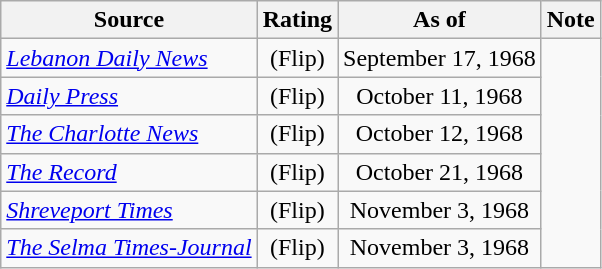<table class="wikitable" style="text-align:center">
<tr>
<th>Source</th>
<th>Rating</th>
<th>As of</th>
<th>Note</th>
</tr>
<tr>
<td align="left"><em><a href='#'>Lebanon Daily News</a></em></td>
<td>(Flip)</td>
<td>September 17, 1968</td>
<td rowspan="6"></td>
</tr>
<tr>
<td align="left"><em><a href='#'>Daily Press</a></em></td>
<td>(Flip)</td>
<td>October 11, 1968</td>
</tr>
<tr>
<td align="left"><em><a href='#'>The Charlotte News</a></em></td>
<td>(Flip)</td>
<td>October 12, 1968</td>
</tr>
<tr>
<td align="left"><em><a href='#'>The Record</a></em></td>
<td>(Flip)</td>
<td>October 21, 1968</td>
</tr>
<tr>
<td align="left"><em><a href='#'>Shreveport Times</a></em></td>
<td>(Flip)</td>
<td>November 3, 1968</td>
</tr>
<tr>
<td align="left"><em><a href='#'>The Selma Times-Journal</a></em></td>
<td>(Flip)</td>
<td>November 3, 1968</td>
</tr>
</table>
